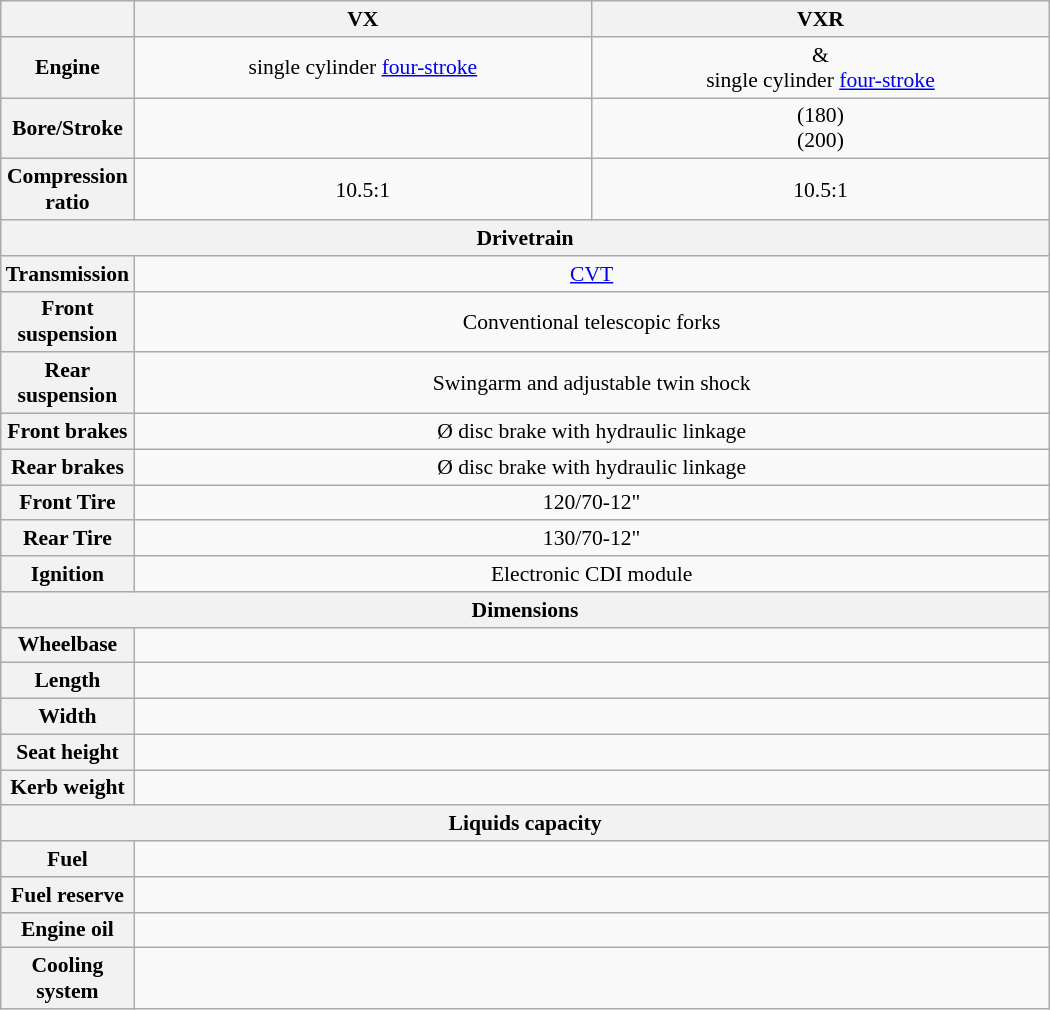<table class="wikitable" align="center" style="max-width:700px; text-align:center; font-size: 90%;">
<tr>
<th></th>
<th width="450">VX</th>
<th width="450">VXR</th>
</tr>
<tr>
<th>Engine</th>
<td colspan="1"> single cylinder <a href='#'>four-stroke</a></td>
<td> & <br>single cylinder <a href='#'>four-stroke</a></td>
</tr>
<tr>
<th>Bore/Stroke</th>
<td colspan="1"></td>
<td> (180)<br> (200)</td>
</tr>
<tr>
<th>Compression ratio</th>
<td>10.5:1</td>
<td>10.5:1</td>
</tr>
<tr>
<th colspan="3">Drivetrain</th>
</tr>
<tr>
<th>Transmission</th>
<td colspan="2"><a href='#'>CVT</a></td>
</tr>
<tr>
<th>Front suspension</th>
<td colspan="2">Conventional telescopic forks</td>
</tr>
<tr>
<th>Rear suspension</th>
<td colspan="2">Swingarm and adjustable twin shock</td>
</tr>
<tr>
<th>Front brakes</th>
<td colspan="2">Ø  disc brake with hydraulic linkage</td>
</tr>
<tr>
<th>Rear brakes</th>
<td colspan="2">Ø  disc brake with hydraulic linkage</td>
</tr>
<tr>
<th>Front Tire</th>
<td colspan="2">120/70-12"</td>
</tr>
<tr>
<th>Rear Tire</th>
<td colspan="2">130/70-12"</td>
</tr>
<tr>
<th>Ignition</th>
<td colspan="2">Electronic CDI module</td>
</tr>
<tr>
<th colspan="3">Dimensions</th>
</tr>
<tr>
<th>Wheelbase</th>
<td colspan="2"></td>
</tr>
<tr>
<th>Length</th>
<td colspan="2"></td>
</tr>
<tr>
<th>Width</th>
<td colspan="2"></td>
</tr>
<tr>
<th>Seat height</th>
<td colspan="2"></td>
</tr>
<tr>
<th>Kerb weight</th>
<td colspan="2"></td>
</tr>
<tr>
<th colspan="3">Liquids capacity</th>
</tr>
<tr>
<th>Fuel</th>
<td colspan="2"></td>
</tr>
<tr>
<th>Fuel reserve</th>
<td colspan="2"></td>
</tr>
<tr>
<th>Engine oil</th>
<td colspan="2"></td>
</tr>
<tr>
<th>Cooling system</th>
<td colspan="2"></td>
</tr>
</table>
